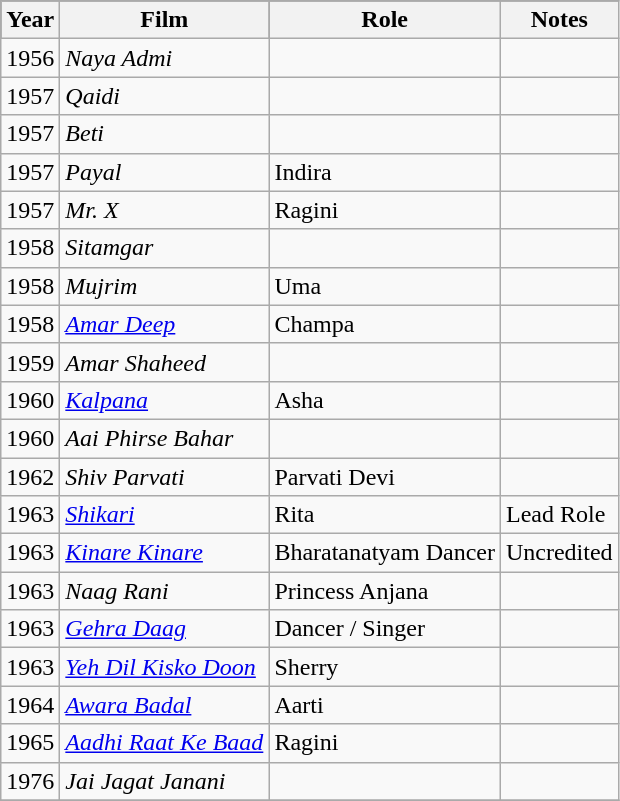<table class="wikitable sortable">
<tr style="background:#000;">
<th>Year</th>
<th>Film</th>
<th>Role</th>
<th class=unsortable>Notes</th>
</tr>
<tr>
<td>1956</td>
<td><em>Naya Admi</em></td>
<td></td>
<td></td>
</tr>
<tr>
<td>1957</td>
<td><em>Qaidi</em></td>
<td></td>
<td></td>
</tr>
<tr>
<td>1957</td>
<td><em>Beti</em></td>
<td></td>
<td></td>
</tr>
<tr>
<td>1957</td>
<td><em>Payal</em></td>
<td>Indira</td>
<td></td>
</tr>
<tr>
<td>1957</td>
<td><em>Mr. X</em></td>
<td>Ragini</td>
<td></td>
</tr>
<tr>
<td>1958</td>
<td><em>Sitamgar</em></td>
<td></td>
<td></td>
</tr>
<tr>
<td>1958</td>
<td><em>Mujrim</em></td>
<td>Uma</td>
<td></td>
</tr>
<tr>
<td>1958</td>
<td><em><a href='#'>Amar Deep</a></em></td>
<td>Champa</td>
<td></td>
</tr>
<tr>
<td>1959</td>
<td><em>Amar Shaheed</em></td>
<td></td>
<td></td>
</tr>
<tr>
<td>1960</td>
<td><em><a href='#'>Kalpana</a></em></td>
<td>Asha</td>
<td></td>
</tr>
<tr>
<td>1960</td>
<td><em>Aai Phirse Bahar</em></td>
<td></td>
<td></td>
</tr>
<tr>
<td>1962</td>
<td><em>Shiv Parvati</em></td>
<td>Parvati Devi</td>
<td></td>
</tr>
<tr>
<td>1963</td>
<td><em><a href='#'>Shikari</a></em></td>
<td>Rita</td>
<td>Lead Role</td>
</tr>
<tr>
<td>1963</td>
<td><em><a href='#'>Kinare Kinare</a></em></td>
<td>Bharatanatyam Dancer</td>
<td>Uncredited</td>
</tr>
<tr>
<td>1963</td>
<td><em>Naag Rani</em></td>
<td>Princess Anjana</td>
<td></td>
</tr>
<tr>
<td>1963</td>
<td><em><a href='#'>Gehra Daag</a></em></td>
<td>Dancer / Singer</td>
<td></td>
</tr>
<tr>
<td>1963</td>
<td><em><a href='#'>Yeh Dil Kisko Doon</a></em></td>
<td>Sherry</td>
<td></td>
</tr>
<tr>
<td>1964</td>
<td><em><a href='#'>Awara Badal</a></em></td>
<td>Aarti</td>
<td></td>
</tr>
<tr>
<td>1965</td>
<td><em><a href='#'>Aadhi Raat Ke Baad</a></em></td>
<td>Ragini</td>
<td></td>
</tr>
<tr>
<td>1976</td>
<td><em>Jai Jagat Janani</em></td>
<td></td>
<td></td>
</tr>
<tr>
</tr>
</table>
